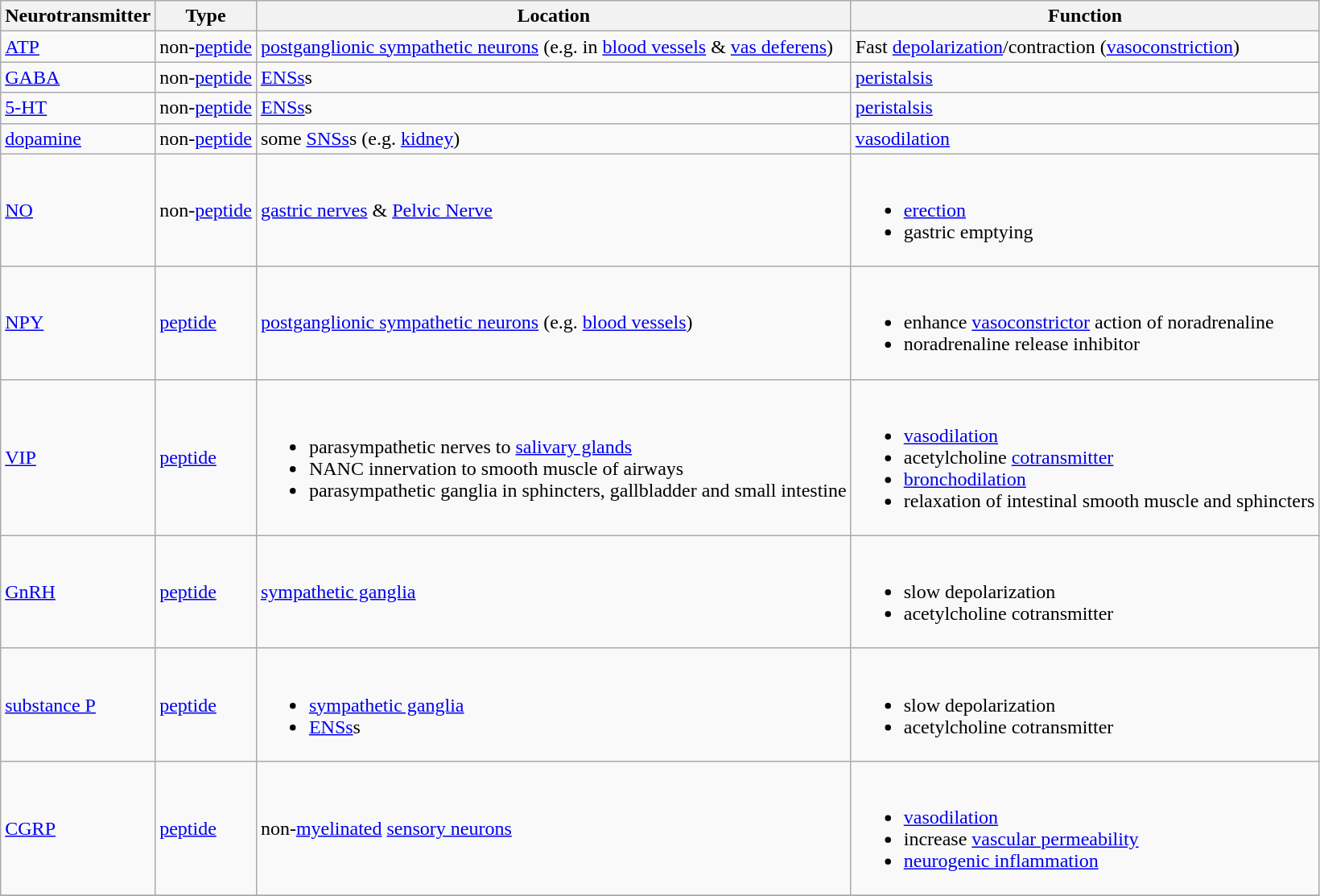<table class="wikitable sortable">
<tr>
<th>Neurotransmitter</th>
<th>Type</th>
<th>Location</th>
<th>Function</th>
</tr>
<tr>
<td><a href='#'>ATP</a></td>
<td>non-<a href='#'>peptide</a></td>
<td><a href='#'>postganglionic sympathetic neurons</a> (e.g. in <a href='#'>blood vessels</a> & <a href='#'>vas deferens</a>)</td>
<td>Fast <a href='#'>depolarization</a>/contraction (<a href='#'>vasoconstriction</a>)</td>
</tr>
<tr>
<td><a href='#'>GABA</a></td>
<td>non-<a href='#'>peptide</a></td>
<td><a href='#'>ENSs</a>s</td>
<td><a href='#'>peristalsis</a></td>
</tr>
<tr>
<td><a href='#'>5-HT</a></td>
<td>non-<a href='#'>peptide</a></td>
<td><a href='#'>ENSs</a>s</td>
<td><a href='#'>peristalsis</a></td>
</tr>
<tr>
<td><a href='#'>dopamine</a></td>
<td>non-<a href='#'>peptide</a></td>
<td>some <a href='#'>SNSs</a>s (e.g. <a href='#'>kidney</a>)</td>
<td><a href='#'>vasodilation</a></td>
</tr>
<tr>
<td><a href='#'>NO</a></td>
<td>non-<a href='#'>peptide</a></td>
<td><a href='#'>gastric nerves</a> & <a href='#'>Pelvic Nerve</a></td>
<td><br><ul><li><a href='#'>erection</a></li><li>gastric emptying</li></ul></td>
</tr>
<tr>
<td><a href='#'>NPY</a></td>
<td><a href='#'>peptide</a></td>
<td><a href='#'>postganglionic sympathetic neurons</a> (e.g. <a href='#'>blood vessels</a>)</td>
<td><br><ul><li>enhance <a href='#'>vasoconstrictor</a> action of noradrenaline</li><li>noradrenaline release inhibitor</li></ul></td>
</tr>
<tr>
<td><a href='#'>VIP</a></td>
<td><a href='#'>peptide</a></td>
<td><br><ul><li>parasympathetic nerves to <a href='#'>salivary glands</a></li><li>NANC innervation to smooth muscle of airways</li><li>parasympathetic ganglia in sphincters, gallbladder and small intestine</li></ul></td>
<td><br><ul><li><a href='#'>vasodilation</a></li><li>acetylcholine <a href='#'>cotransmitter</a></li><li><a href='#'>bronchodilation</a></li><li>relaxation of intestinal smooth muscle and sphincters</li></ul></td>
</tr>
<tr>
<td><a href='#'>GnRH</a></td>
<td><a href='#'>peptide</a></td>
<td><a href='#'>sympathetic ganglia</a></td>
<td><br><ul><li>slow depolarization</li><li>acetylcholine cotransmitter</li></ul></td>
</tr>
<tr>
<td><a href='#'>substance P</a></td>
<td><a href='#'>peptide</a></td>
<td><br><ul><li><a href='#'>sympathetic ganglia</a></li><li><a href='#'>ENSs</a>s</li></ul></td>
<td><br><ul><li>slow depolarization</li><li>acetylcholine cotransmitter</li></ul></td>
</tr>
<tr>
<td><a href='#'>CGRP</a></td>
<td><a href='#'>peptide</a></td>
<td>non-<a href='#'>myelinated</a> <a href='#'>sensory neurons</a></td>
<td><br><ul><li><a href='#'>vasodilation</a></li><li>increase <a href='#'>vascular permeability</a></li><li><a href='#'>neurogenic inflammation</a></li></ul></td>
</tr>
<tr>
</tr>
</table>
